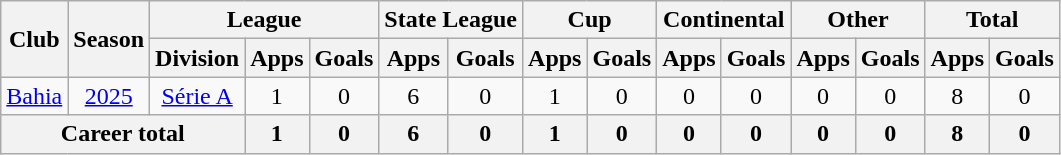<table class="wikitable" style="text-align: center;">
<tr>
<th rowspan="2">Club</th>
<th rowspan="2">Season</th>
<th colspan="3">League</th>
<th colspan="2">State League</th>
<th colspan="2">Cup</th>
<th colspan="2">Continental</th>
<th colspan="2">Other</th>
<th colspan="2">Total</th>
</tr>
<tr>
<th>Division</th>
<th>Apps</th>
<th>Goals</th>
<th>Apps</th>
<th>Goals</th>
<th>Apps</th>
<th>Goals</th>
<th>Apps</th>
<th>Goals</th>
<th>Apps</th>
<th>Goals</th>
<th>Apps</th>
<th>Goals</th>
</tr>
<tr>
<td valign="center"><a href='#'>Bahia</a></td>
<td><a href='#'>2025</a></td>
<td><a href='#'>Série A</a></td>
<td>1</td>
<td>0</td>
<td>6</td>
<td>0</td>
<td>1</td>
<td>0</td>
<td>0</td>
<td>0</td>
<td>0</td>
<td>0</td>
<td>8</td>
<td>0</td>
</tr>
<tr>
<th colspan="3"><strong>Career total</strong></th>
<th>1</th>
<th>0</th>
<th>6</th>
<th>0</th>
<th>1</th>
<th>0</th>
<th>0</th>
<th>0</th>
<th>0</th>
<th>0</th>
<th>8</th>
<th>0</th>
</tr>
</table>
